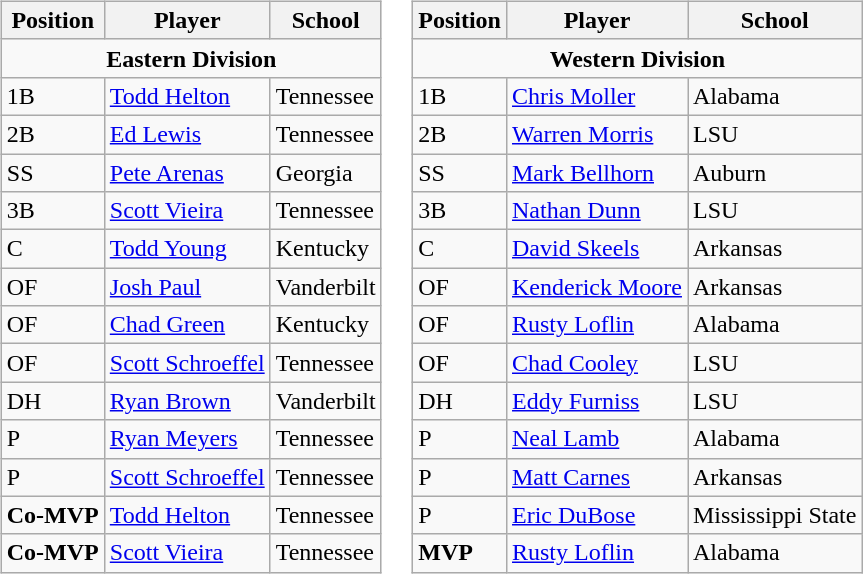<table>
<tr>
<td><br><table class="wikitable">
<tr>
<th>Position</th>
<th>Player</th>
<th>School</th>
</tr>
<tr>
<td colspan="3" align="center"><strong>Eastern Division</strong></td>
</tr>
<tr>
<td>1B</td>
<td><a href='#'>Todd Helton</a></td>
<td>Tennessee</td>
</tr>
<tr>
<td>2B</td>
<td><a href='#'>Ed Lewis</a></td>
<td>Tennessee</td>
</tr>
<tr>
<td>SS</td>
<td><a href='#'>Pete Arenas</a></td>
<td>Georgia</td>
</tr>
<tr>
<td>3B</td>
<td><a href='#'>Scott Vieira</a></td>
<td>Tennessee</td>
</tr>
<tr>
<td>C</td>
<td><a href='#'>Todd Young</a></td>
<td>Kentucky</td>
</tr>
<tr>
<td>OF</td>
<td><a href='#'>Josh Paul</a></td>
<td>Vanderbilt</td>
</tr>
<tr>
<td>OF</td>
<td><a href='#'>Chad Green</a></td>
<td>Kentucky</td>
</tr>
<tr>
<td>OF</td>
<td><a href='#'>Scott Schroeffel</a></td>
<td>Tennessee</td>
</tr>
<tr>
<td>DH</td>
<td><a href='#'>Ryan Brown</a></td>
<td>Vanderbilt</td>
</tr>
<tr>
<td>P</td>
<td><a href='#'>Ryan Meyers</a></td>
<td>Tennessee</td>
</tr>
<tr>
<td>P</td>
<td><a href='#'>Scott Schroeffel</a></td>
<td>Tennessee</td>
</tr>
<tr>
<td><strong>Co-MVP</strong></td>
<td><a href='#'>Todd Helton</a></td>
<td>Tennessee</td>
</tr>
<tr>
<td><strong>Co-MVP</strong></td>
<td><a href='#'>Scott Vieira</a></td>
<td>Tennessee</td>
</tr>
</table>
</td>
<td><br><table class="wikitable">
<tr>
<th>Position</th>
<th>Player</th>
<th>School</th>
</tr>
<tr>
<td colspan="3" align="center"><strong>Western Division</strong></td>
</tr>
<tr>
<td>1B</td>
<td><a href='#'>Chris Moller</a></td>
<td>Alabama</td>
</tr>
<tr>
<td>2B</td>
<td><a href='#'>Warren Morris</a></td>
<td>LSU</td>
</tr>
<tr>
<td>SS</td>
<td><a href='#'>Mark Bellhorn</a></td>
<td>Auburn</td>
</tr>
<tr>
<td>3B</td>
<td><a href='#'>Nathan Dunn</a></td>
<td>LSU</td>
</tr>
<tr>
<td>C</td>
<td><a href='#'>David Skeels</a></td>
<td>Arkansas</td>
</tr>
<tr>
<td>OF</td>
<td><a href='#'>Kenderick Moore</a></td>
<td>Arkansas</td>
</tr>
<tr>
<td>OF</td>
<td><a href='#'>Rusty Loflin</a></td>
<td>Alabama</td>
</tr>
<tr>
<td>OF</td>
<td><a href='#'>Chad Cooley</a></td>
<td>LSU</td>
</tr>
<tr>
<td>DH</td>
<td><a href='#'>Eddy Furniss</a></td>
<td>LSU</td>
</tr>
<tr>
<td>P</td>
<td><a href='#'>Neal Lamb</a></td>
<td>Alabama</td>
</tr>
<tr>
<td>P</td>
<td><a href='#'>Matt Carnes</a></td>
<td>Arkansas</td>
</tr>
<tr>
<td>P</td>
<td><a href='#'>Eric DuBose</a></td>
<td>Mississippi State</td>
</tr>
<tr>
<td><strong>MVP</strong></td>
<td><a href='#'>Rusty Loflin</a></td>
<td>Alabama</td>
</tr>
</table>
</td>
</tr>
</table>
